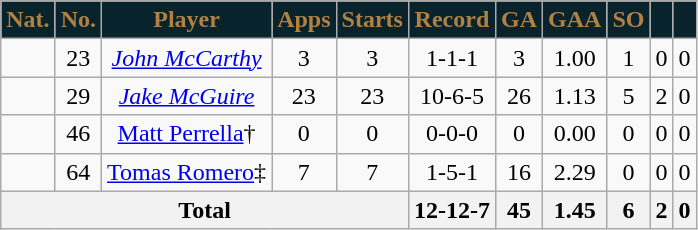<table class="wikitable plainrowheaders" style="text-align:center">
<tr>
<th style="background:#09232D; color:#B18142;" text-align:center;">Nat.</th>
<th style="background:#09232D; color:#B18142;" text-align:center;">No.</th>
<th style="background:#09232D; color:#B18142;" text-align:center;">Player</th>
<th style="background:#09232D; color:#B18142;" text-align:center;">Apps</th>
<th style="background:#09232D; color:#B18142;" text-align:center;">Starts</th>
<th style="background:#09232D; color:#B18142;" text-align:center;">Record</th>
<th style="background:#09232D; color:#B18142;" text-align:center;">GA</th>
<th style="background:#09232D; color:#B18142;" text-align:center;">GAA</th>
<th style="background:#09232D; color:#B18142;" text-align:center;">SO</th>
<th style="background:#09232D; color:#B18142;" text-align:center;"></th>
<th style="background:#09232D; color:#B18142;" text-align:center;"></th>
</tr>
<tr>
<td></td>
<td>23</td>
<td><em><a href='#'>John McCarthy</a></em></td>
<td>3</td>
<td>3</td>
<td>1-1-1</td>
<td>3</td>
<td>1.00</td>
<td>1</td>
<td>0</td>
<td>0</td>
</tr>
<tr>
<td></td>
<td>29</td>
<td><em><a href='#'>Jake McGuire</a></em></td>
<td>23</td>
<td>23</td>
<td>10-6-5</td>
<td>26</td>
<td>1.13</td>
<td>5</td>
<td>2</td>
<td>0</td>
</tr>
<tr>
<td></td>
<td>46</td>
<td><a href='#'>Matt Perrella</a>†</td>
<td>0</td>
<td>0</td>
<td>0-0-0</td>
<td>0</td>
<td>0.00</td>
<td>0</td>
<td>0</td>
<td>0</td>
</tr>
<tr>
<td></td>
<td>64</td>
<td><a href='#'>Tomas Romero</a>‡</td>
<td>7</td>
<td>7</td>
<td>1-5-1</td>
<td>16</td>
<td>2.29</td>
<td>0</td>
<td>0</td>
<td>0</td>
</tr>
<tr>
<th scope=row colspan="5"><strong>Total</strong></th>
<th><strong>12-12-7</strong></th>
<th><strong>45</strong></th>
<th><strong>1.45</strong></th>
<th><strong>6</strong></th>
<th><strong>2</strong></th>
<th><strong>0</strong></th>
</tr>
</table>
